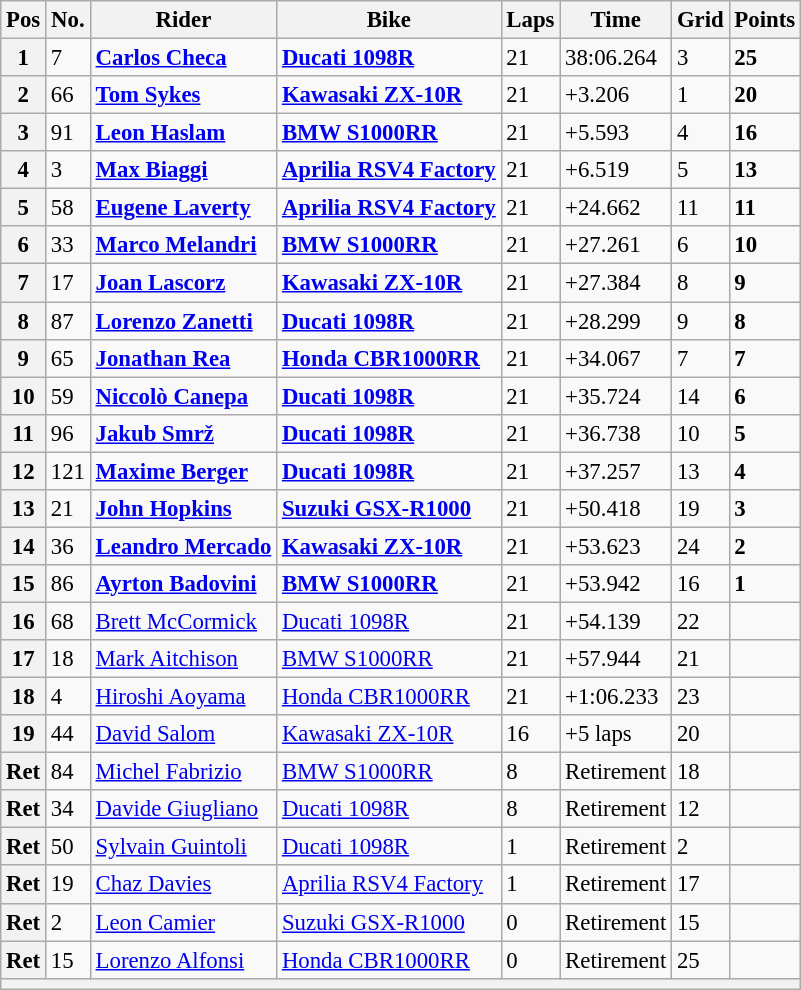<table class="wikitable" style="font-size: 95%;">
<tr>
<th>Pos</th>
<th>No.</th>
<th>Rider</th>
<th>Bike</th>
<th>Laps</th>
<th>Time</th>
<th>Grid</th>
<th>Points</th>
</tr>
<tr>
<th>1</th>
<td>7</td>
<td> <strong><a href='#'>Carlos Checa</a></strong></td>
<td><strong><a href='#'>Ducati 1098R</a></strong></td>
<td>21</td>
<td>38:06.264</td>
<td>3</td>
<td><strong>25</strong></td>
</tr>
<tr>
<th>2</th>
<td>66</td>
<td> <strong><a href='#'>Tom Sykes</a></strong></td>
<td><strong><a href='#'>Kawasaki ZX-10R</a></strong></td>
<td>21</td>
<td>+3.206</td>
<td>1</td>
<td><strong>20</strong></td>
</tr>
<tr>
<th>3</th>
<td>91</td>
<td> <strong><a href='#'>Leon Haslam</a></strong></td>
<td><strong><a href='#'>BMW S1000RR</a></strong></td>
<td>21</td>
<td>+5.593</td>
<td>4</td>
<td><strong>16</strong></td>
</tr>
<tr>
<th>4</th>
<td>3</td>
<td> <strong><a href='#'>Max Biaggi</a></strong></td>
<td><strong><a href='#'>Aprilia RSV4 Factory</a></strong></td>
<td>21</td>
<td>+6.519</td>
<td>5</td>
<td><strong>13</strong></td>
</tr>
<tr>
<th>5</th>
<td>58</td>
<td> <strong><a href='#'>Eugene Laverty</a></strong></td>
<td><strong><a href='#'>Aprilia RSV4 Factory</a></strong></td>
<td>21</td>
<td>+24.662</td>
<td>11</td>
<td><strong>11</strong></td>
</tr>
<tr>
<th>6</th>
<td>33</td>
<td> <strong><a href='#'>Marco Melandri</a></strong></td>
<td><strong><a href='#'>BMW S1000RR</a></strong></td>
<td>21</td>
<td>+27.261</td>
<td>6</td>
<td><strong>10</strong></td>
</tr>
<tr>
<th>7</th>
<td>17</td>
<td> <strong><a href='#'>Joan Lascorz</a></strong></td>
<td><strong><a href='#'>Kawasaki ZX-10R</a></strong></td>
<td>21</td>
<td>+27.384</td>
<td>8</td>
<td><strong>9</strong></td>
</tr>
<tr>
<th>8</th>
<td>87</td>
<td> <strong><a href='#'>Lorenzo Zanetti</a></strong></td>
<td><strong><a href='#'>Ducati 1098R</a></strong></td>
<td>21</td>
<td>+28.299</td>
<td>9</td>
<td><strong>8</strong></td>
</tr>
<tr>
<th>9</th>
<td>65</td>
<td> <strong><a href='#'>Jonathan Rea</a></strong></td>
<td><strong><a href='#'>Honda CBR1000RR</a></strong></td>
<td>21</td>
<td>+34.067</td>
<td>7</td>
<td><strong>7</strong></td>
</tr>
<tr>
<th>10</th>
<td>59</td>
<td> <strong><a href='#'>Niccolò Canepa</a></strong></td>
<td><strong><a href='#'>Ducati 1098R</a></strong></td>
<td>21</td>
<td>+35.724</td>
<td>14</td>
<td><strong>6</strong></td>
</tr>
<tr>
<th>11</th>
<td>96</td>
<td> <strong><a href='#'>Jakub Smrž</a></strong></td>
<td><strong><a href='#'>Ducati 1098R</a></strong></td>
<td>21</td>
<td>+36.738</td>
<td>10</td>
<td><strong>5</strong></td>
</tr>
<tr>
<th>12</th>
<td>121</td>
<td> <strong><a href='#'>Maxime Berger</a></strong></td>
<td><strong><a href='#'>Ducati 1098R</a></strong></td>
<td>21</td>
<td>+37.257</td>
<td>13</td>
<td><strong>4</strong></td>
</tr>
<tr>
<th>13</th>
<td>21</td>
<td> <strong><a href='#'>John Hopkins</a></strong></td>
<td><strong><a href='#'>Suzuki GSX-R1000</a></strong></td>
<td>21</td>
<td>+50.418</td>
<td>19</td>
<td><strong>3</strong></td>
</tr>
<tr>
<th>14</th>
<td>36</td>
<td> <strong><a href='#'>Leandro Mercado</a></strong></td>
<td><strong><a href='#'>Kawasaki ZX-10R</a></strong></td>
<td>21</td>
<td>+53.623</td>
<td>24</td>
<td><strong>2</strong></td>
</tr>
<tr>
<th>15</th>
<td>86</td>
<td> <strong><a href='#'>Ayrton Badovini</a></strong></td>
<td><strong><a href='#'>BMW S1000RR</a></strong></td>
<td>21</td>
<td>+53.942</td>
<td>16</td>
<td><strong>1</strong></td>
</tr>
<tr>
<th>16</th>
<td>68</td>
<td> <a href='#'>Brett McCormick</a></td>
<td><a href='#'>Ducati 1098R</a></td>
<td>21</td>
<td>+54.139</td>
<td>22</td>
<td></td>
</tr>
<tr>
<th>17</th>
<td>18</td>
<td> <a href='#'>Mark Aitchison</a></td>
<td><a href='#'>BMW S1000RR</a></td>
<td>21</td>
<td>+57.944</td>
<td>21</td>
<td></td>
</tr>
<tr>
<th>18</th>
<td>4</td>
<td> <a href='#'>Hiroshi Aoyama</a></td>
<td><a href='#'>Honda CBR1000RR</a></td>
<td>21</td>
<td>+1:06.233</td>
<td>23</td>
<td></td>
</tr>
<tr>
<th>19</th>
<td>44</td>
<td> <a href='#'>David Salom</a></td>
<td><a href='#'>Kawasaki ZX-10R</a></td>
<td>16</td>
<td>+5 laps</td>
<td>20</td>
<td></td>
</tr>
<tr>
<th>Ret</th>
<td>84</td>
<td> <a href='#'>Michel Fabrizio</a></td>
<td><a href='#'>BMW S1000RR</a></td>
<td>8</td>
<td>Retirement</td>
<td>18</td>
<td></td>
</tr>
<tr>
<th>Ret</th>
<td>34</td>
<td> <a href='#'>Davide Giugliano</a></td>
<td><a href='#'>Ducati 1098R</a></td>
<td>8</td>
<td>Retirement</td>
<td>12</td>
<td></td>
</tr>
<tr>
<th>Ret</th>
<td>50</td>
<td> <a href='#'>Sylvain Guintoli</a></td>
<td><a href='#'>Ducati 1098R</a></td>
<td>1</td>
<td>Retirement</td>
<td>2</td>
<td></td>
</tr>
<tr>
<th>Ret</th>
<td>19</td>
<td> <a href='#'>Chaz Davies</a></td>
<td><a href='#'>Aprilia RSV4 Factory</a></td>
<td>1</td>
<td>Retirement</td>
<td>17</td>
<td></td>
</tr>
<tr>
<th>Ret</th>
<td>2</td>
<td> <a href='#'>Leon Camier</a></td>
<td><a href='#'>Suzuki GSX-R1000</a></td>
<td>0</td>
<td>Retirement</td>
<td>15</td>
<td></td>
</tr>
<tr>
<th>Ret</th>
<td>15</td>
<td> <a href='#'>Lorenzo Alfonsi</a></td>
<td><a href='#'>Honda CBR1000RR</a></td>
<td>0</td>
<td>Retirement</td>
<td>25</td>
<td></td>
</tr>
<tr>
<th colspan=8></th>
</tr>
</table>
